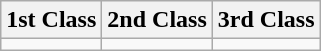<table class="wikitable">
<tr>
<th>1st Class</th>
<th>2nd Class</th>
<th>3rd Class</th>
</tr>
<tr>
<td></td>
<td></td>
<td></td>
</tr>
</table>
